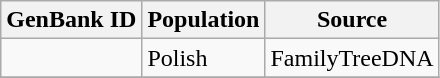<table class="wikitable sortable">
<tr>
<th scope="col">GenBank ID</th>
<th scope="col">Population</th>
<th scope="col">Source</th>
</tr>
<tr>
<td></td>
<td>Polish</td>
<td>FamilyTreeDNA</td>
</tr>
<tr>
</tr>
</table>
